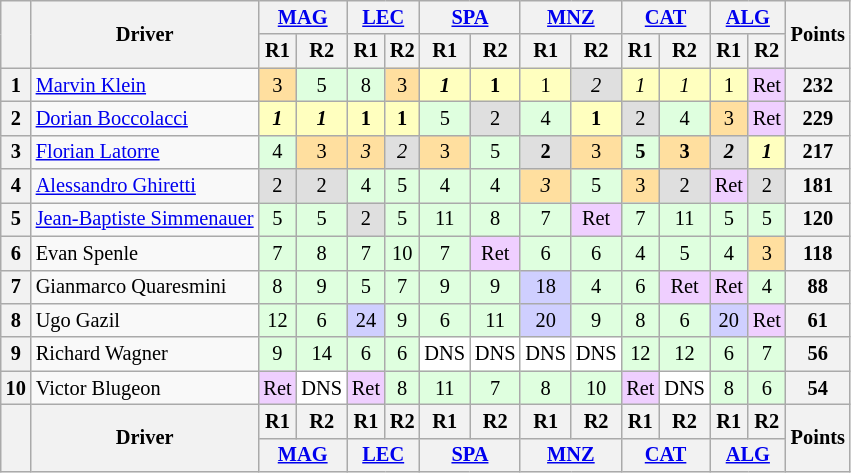<table class="wikitable" style="font-size:85%; text-align: center;">
<tr>
<th rowspan=2></th>
<th rowspan=2>Driver</th>
<th colspan=2><a href='#'>MAG</a><br></th>
<th colspan=2><a href='#'>LEC</a><br></th>
<th colspan=2><a href='#'>SPA</a><br></th>
<th colspan=2><a href='#'>MNZ</a><br></th>
<th colspan=2><a href='#'>CAT</a><br></th>
<th colspan=2><a href='#'>ALG</a><br></th>
<th rowspan="2">Points</th>
</tr>
<tr>
<th>R1</th>
<th>R2</th>
<th>R1</th>
<th>R2</th>
<th>R1</th>
<th>R2</th>
<th>R1</th>
<th>R2</th>
<th>R1</th>
<th>R2</th>
<th>R1</th>
<th>R2</th>
</tr>
<tr>
<th>1</th>
<td align=left> <a href='#'>Marvin Klein</a></td>
<td style="background:#FFDF9F;">3</td>
<td style="background:#DFFFDF;">5</td>
<td style="background:#DFFFDF;">8</td>
<td style="background:#FFDF9F;">3</td>
<td style="background:#FFFFBF;"><strong><em>1</em></strong></td>
<td style="background:#FFFFBF;"><strong>1</strong></td>
<td style="background:#FFFFBF;">1</td>
<td style="background:#DFDFDF;"><em>2</em></td>
<td style="background:#FFFFBF;"><em>1</em></td>
<td style="background:#FFFFBF;"><em>1</em></td>
<td style="background:#FFFFBF;">1</td>
<td style="background:#EFCFFF;">Ret</td>
<th>232</th>
</tr>
<tr>
<th>2</th>
<td align=left> <a href='#'>Dorian Boccolacci</a></td>
<td style="background:#FFFFBF;"><strong><em>1</em></strong></td>
<td style="background:#FFFFBF;"><strong><em>1</em></strong></td>
<td style="background:#FFFFBF;"><strong>1</strong></td>
<td style="background:#FFFFBF;"><strong>1</strong></td>
<td style="background:#DFFFDF;">5</td>
<td style="background:#DFDFDF;">2</td>
<td style="background:#DFFFDF;">4</td>
<td style="background:#FFFFBF;"><strong>1</strong></td>
<td style="background:#DFDFDF;">2</td>
<td style="background:#DFFFDF;">4</td>
<td style="background:#FFDF9F;">3</td>
<td style="background:#EFCFFF;">Ret</td>
<th>229</th>
</tr>
<tr>
<th>3</th>
<td align=left> <a href='#'>Florian Latorre</a></td>
<td style="background:#DFFFDF;">4</td>
<td style="background:#FFDF9F;">3</td>
<td style="background:#FFDF9F;"><em>3</em></td>
<td style="background:#DFDFDF;"><em>2</em></td>
<td style="background:#FFDF9F;">3</td>
<td style="background:#DFFFDF;">5</td>
<td style="background:#DFDFDF;"><strong>2</strong></td>
<td style="background:#FFDF9F;">3</td>
<td style="background:#DFFFDF;"><strong>5</strong></td>
<td style="background:#FFDF9F;"><strong>3</strong></td>
<td style="background:#DFDFDF;"><strong><em>2</em></strong></td>
<td style="background:#FFFFBF;"><strong><em>1</em></strong></td>
<th>217</th>
</tr>
<tr>
<th>4</th>
<td align=left> <a href='#'>Alessandro Ghiretti</a></td>
<td style="background:#DFDFDF;">2</td>
<td style="background:#DFDFDF;">2</td>
<td style="background:#DFFFDF;">4</td>
<td style="background:#DFFFDF;">5</td>
<td style="background:#DFFFDF;">4</td>
<td style="background:#DFFFDF;">4</td>
<td style="background:#FFDF9F;"><em>3</em></td>
<td style="background:#DFFFDF;">5</td>
<td style="background:#FFDF9F;">3</td>
<td style="background:#DFDFDF;">2</td>
<td style="background:#EFCFFF;">Ret</td>
<td style="background:#DFDFDF;">2</td>
<th>181</th>
</tr>
<tr>
<th>5</th>
<td align=left> <a href='#'>Jean-Baptiste Simmenauer</a></td>
<td style="background:#DFFFDF;">5</td>
<td style="background:#DFFFDF;">5</td>
<td style="background:#DFDFDF;">2</td>
<td style="background:#DFFFDF;">5</td>
<td style="background:#DFFFDF;">11</td>
<td style="background:#DFFFDF;">8</td>
<td style="background:#DFFFDF;">7</td>
<td style="background:#EFCFFF;">Ret</td>
<td style="background:#DFFFDF;">7</td>
<td style="background:#DFFFDF;">11</td>
<td style="background:#DFFFDF;">5</td>
<td style="background:#DFFFDF;">5</td>
<th>120</th>
</tr>
<tr>
<th>6</th>
<td align=left> Evan Spenle</td>
<td style="background:#DFFFDF;">7</td>
<td style="background:#DFFFDF;">8</td>
<td style="background:#DFFFDF;">7</td>
<td style="background:#DFFFDF;">10</td>
<td style="background:#DFFFDF;">7</td>
<td style="background:#EFCFFF;">Ret</td>
<td style="background:#DFFFDF;">6</td>
<td style="background:#DFFFDF;">6</td>
<td style="background:#DFFFDF;">4</td>
<td style="background:#DFFFDF;">5</td>
<td style="background:#DFFFDF;">4</td>
<td style="background:#FFDF9F;">3</td>
<th>118</th>
</tr>
<tr>
<th>7</th>
<td align=left> Gianmarco Quaresmini</td>
<td style="background:#DFFFDF;">8</td>
<td style="background:#DFFFDF;">9</td>
<td style="background:#DFFFDF;">5</td>
<td style="background:#DFFFDF;">7</td>
<td style="background:#DFFFDF;">9</td>
<td style="background:#DFFFDF;">9</td>
<td style="background:#CFCFFF;">18</td>
<td style="background:#DFFFDF;">4</td>
<td style="background:#DFFFDF;">6</td>
<td style="background:#EFCFFF;">Ret</td>
<td style="background:#EFCFFF;">Ret</td>
<td style="background:#DFFFDF;">4</td>
<th>88</th>
</tr>
<tr>
<th>8</th>
<td align=left> Ugo Gazil</td>
<td style="background:#DFFFDF;">12</td>
<td style="background:#DFFFDF;">6</td>
<td style="background:#CFCFFF;">24</td>
<td style="background:#DFFFDF;">9</td>
<td style="background:#DFFFDF;">6</td>
<td style="background:#DFFFDF;">11</td>
<td style="background:#CFCFFF;">20</td>
<td style="background:#DFFFDF;">9</td>
<td style="background:#DFFFDF;">8</td>
<td style="background:#DFFFDF;">6</td>
<td style="background:#CFCFFF;">20</td>
<td style="background:#EFCFFF;">Ret</td>
<th>61</th>
</tr>
<tr>
<th>9</th>
<td align=left> Richard Wagner</td>
<td style="background:#DFFFDF;">9</td>
<td style="background:#DFFFDF;">14</td>
<td style="background:#DFFFDF;">6</td>
<td style="background:#DFFFDF;">6</td>
<td style="background:#FFFFFF;">DNS</td>
<td style="background:#FFFFFF;">DNS</td>
<td style="background:#FFFFFF;">DNS</td>
<td style="background:#FFFFFF;">DNS</td>
<td style="background:#DFFFDF;">12</td>
<td style="background:#DFFFDF;">12</td>
<td style="background:#DFFFDF;">6</td>
<td style="background:#DFFFDF;">7</td>
<th>56</th>
</tr>
<tr>
<th>10</th>
<td align=left> Victor Blugeon</td>
<td style="background:#EFCFFF;">Ret</td>
<td style="background:#FFFFFF;">DNS</td>
<td style="background:#EFCFFF;">Ret</td>
<td style="background:#DFFFDF;">8</td>
<td style="background:#DFFFDF;">11</td>
<td style="background:#DFFFDF;">7</td>
<td style="background:#DFFFDF;">8</td>
<td style="background:#DFFFDF;">10</td>
<td style="background:#EFCFFF;">Ret</td>
<td style="background:#FFFFFF;">DNS</td>
<td style="background:#DFFFDF;">8</td>
<td style="background:#DFFFDF;">6</td>
<th>54</th>
</tr>
<tr>
<th rowspan=2></th>
<th rowspan=2>Driver</th>
<th>R1</th>
<th>R2</th>
<th>R1</th>
<th>R2</th>
<th>R1</th>
<th>R2</th>
<th>R1</th>
<th>R2</th>
<th>R1</th>
<th>R2</th>
<th>R1</th>
<th>R2</th>
<th rowspan="2">Points</th>
</tr>
<tr>
<th colspan=2><a href='#'>MAG</a><br></th>
<th colspan=2><a href='#'>LEC</a><br></th>
<th colspan=2><a href='#'>SPA</a><br></th>
<th colspan=2><a href='#'>MNZ</a><br></th>
<th colspan=2><a href='#'>CAT</a><br></th>
<th colspan=2><a href='#'>ALG</a><br></th>
</tr>
</table>
